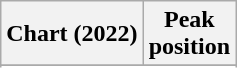<table class="wikitable sortable plainrowheaders" style="text-align:center">
<tr>
<th scope="col">Chart (2022)</th>
<th scope="col">Peak<br>position</th>
</tr>
<tr>
</tr>
<tr>
</tr>
</table>
